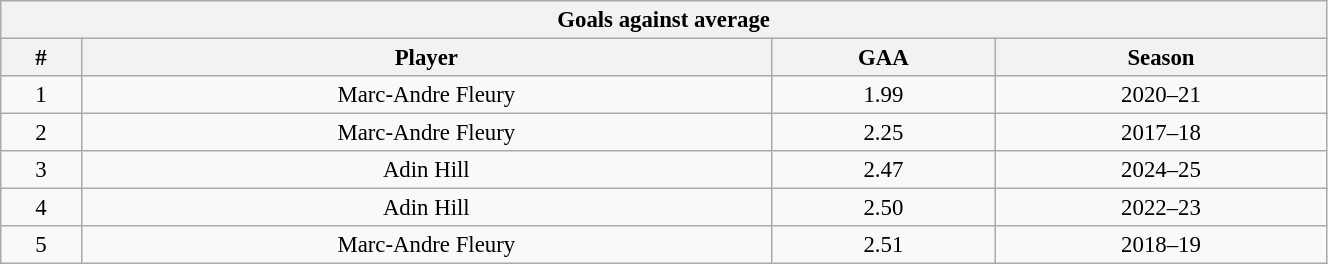<table class="wikitable" style="text-align: center; font-size: 95%" width="70%">
<tr>
<th colspan="4">Goals against average</th>
</tr>
<tr>
<th>#</th>
<th>Player</th>
<th>GAA</th>
<th>Season</th>
</tr>
<tr>
<td>1</td>
<td>Marc-Andre Fleury</td>
<td>1.99</td>
<td>2020–21</td>
</tr>
<tr>
<td>2</td>
<td>Marc-Andre Fleury</td>
<td>2.25</td>
<td>2017–18</td>
</tr>
<tr>
<td>3</td>
<td>Adin Hill</td>
<td>2.47</td>
<td>2024–25</td>
</tr>
<tr>
<td>4</td>
<td>Adin Hill</td>
<td>2.50</td>
<td>2022–23</td>
</tr>
<tr>
<td>5</td>
<td>Marc-Andre Fleury</td>
<td>2.51</td>
<td>2018–19</td>
</tr>
</table>
